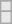<table class=wikitable>
<tr>
</tr>
<tr bgcolor= e8e8e8>
<td></td>
</tr>
<tr>
</tr>
<tr bgcolor= e8e8e8>
<td></td>
</tr>
</table>
